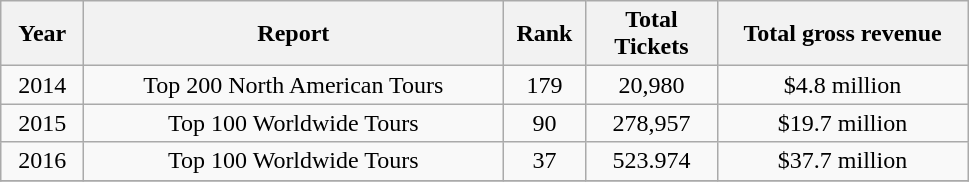<table class="wikitable" style="text-align:center;">
<tr>
<th scope="col" style="width:3em;">Year</th>
<th scope="col" style="width:17em;">Report</th>
<th scope="col" style="width:3em;">Rank</th>
<th scope="col" style="width:5em;">Total Tickets</th>
<th scope="col" style="width:10em;">Total gross revenue</th>
</tr>
<tr>
<td>2014</td>
<td>Top 200 North American Tours</td>
<td>179</td>
<td>20,980</td>
<td>$4.8 million</td>
</tr>
<tr>
<td>2015</td>
<td>Top 100 Worldwide Tours</td>
<td>90</td>
<td>278,957</td>
<td>$19.7 million</td>
</tr>
<tr>
<td>2016</td>
<td>Top 100 Worldwide Tours</td>
<td>37</td>
<td>523.974</td>
<td>$37.7 million</td>
</tr>
<tr>
</tr>
</table>
